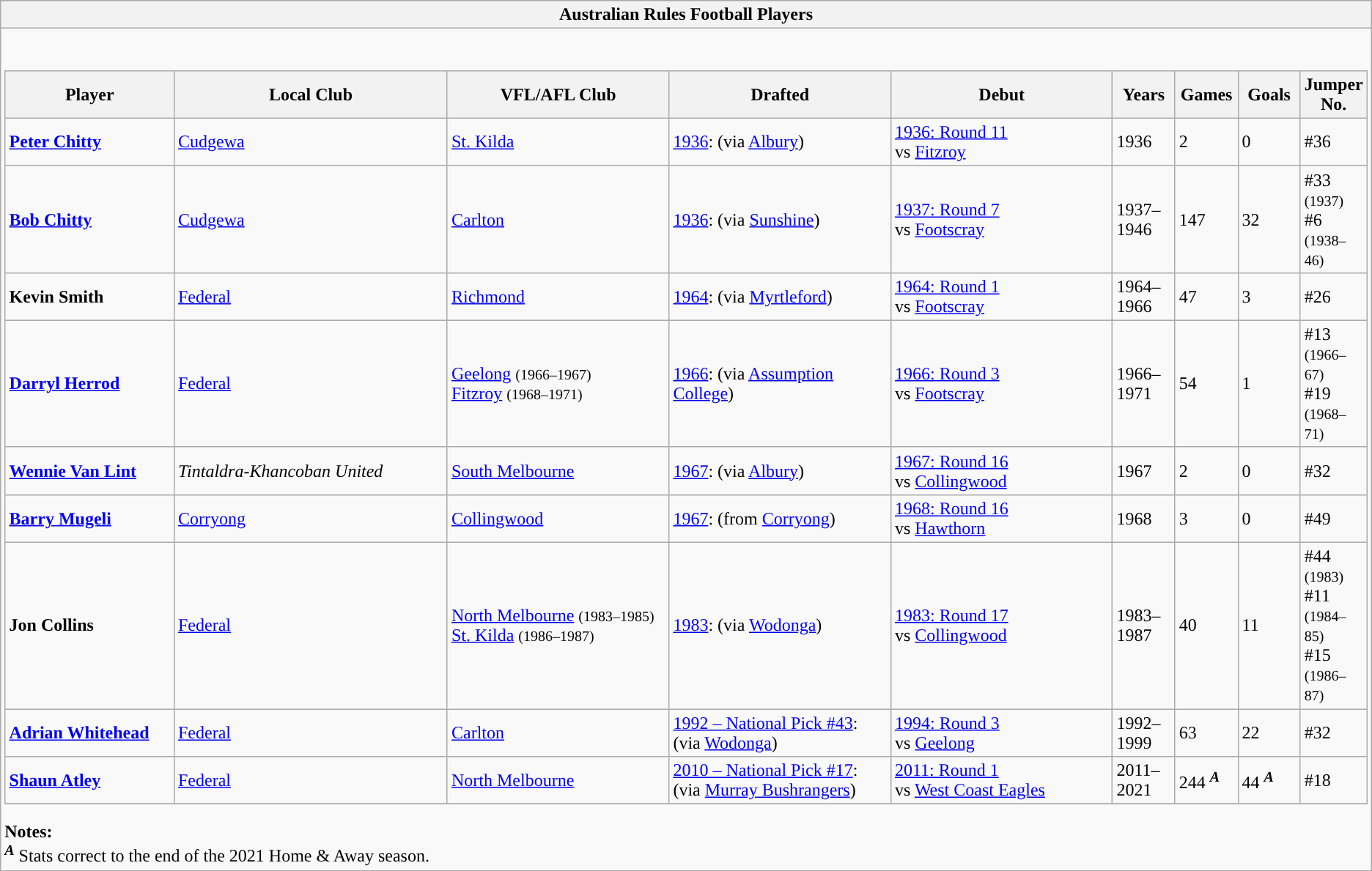<table class="wikitable collapsible collapsed">
<tr>
<th><strong> Australian Rules Football Players </strong></th>
</tr>
<tr>
<td><br><table class="wikitable sortable" style="width:100%; text-align:left">
<tr>
<th width="150">Player</th>
<th width="250">Local Club</th>
<th width="200">VFL/AFL Club</th>
<th width="200">Drafted</th>
<th width="200">Debut</th>
<th width="50">Years</th>
<th width="50">Games</th>
<th width="50">Goals</th>
<th width="50">Jumper No.</th>
</tr>
<tr>
<td><strong><a href='#'>Peter Chitty</a></strong></td>
<td><a href='#'>Cudgewa</a></td>
<td><a href='#'>St. Kilda</a></td>
<td><a href='#'>1936</a>: (via <a href='#'>Albury</a>)</td>
<td><a href='#'>1936: Round 11</a><br>vs <a href='#'>Fitzroy</a></td>
<td>1936</td>
<td>2</td>
<td>0</td>
<td>#36</td>
</tr>
<tr>
<td><strong><a href='#'>Bob Chitty</a></strong></td>
<td><a href='#'>Cudgewa</a></td>
<td><a href='#'>Carlton</a></td>
<td><a href='#'>1936</a>: (via <a href='#'>Sunshine</a>)</td>
<td><a href='#'>1937: Round 7</a> <br>vs <a href='#'>Footscray</a></td>
<td>1937–1946</td>
<td>147</td>
<td>32</td>
<td>#33 <small>(1937)</small><br>#6 <small>(1938–46)</small></td>
</tr>
<tr>
<td><strong>Kevin Smith</strong></td>
<td><a href='#'>Federal</a></td>
<td><a href='#'>Richmond</a></td>
<td><a href='#'>1964</a>: (via <a href='#'>Myrtleford</a>)</td>
<td><a href='#'>1964: Round 1</a> <br>vs <a href='#'>Footscray</a></td>
<td>1964–1966</td>
<td>47</td>
<td>3</td>
<td>#26</td>
</tr>
<tr>
<td><strong><a href='#'>Darryl Herrod</a></strong></td>
<td><a href='#'>Federal</a></td>
<td><a href='#'>Geelong</a> <small>(1966–1967)</small><br><a href='#'>Fitzroy</a> <small>(1968–1971)</small></td>
<td><a href='#'>1966</a>: (via <a href='#'>Assumption College</a>)</td>
<td><a href='#'>1966: Round 3</a> <br>vs <a href='#'>Footscray</a></td>
<td>1966–1971</td>
<td>54</td>
<td>1</td>
<td>#13 <small>(1966–67)</small><br> #19 <small>(1968–71)</small></td>
</tr>
<tr>
<td><strong><a href='#'>Wennie Van Lint</a></strong></td>
<td><em>Tintaldra-Khancoban United</em></td>
<td><a href='#'>South Melbourne</a></td>
<td><a href='#'>1967</a>: (via <a href='#'>Albury</a>)</td>
<td><a href='#'>1967: Round 16</a> <br>vs <a href='#'>Collingwood</a></td>
<td>1967</td>
<td>2</td>
<td>0</td>
<td>#32</td>
</tr>
<tr>
<td><strong><a href='#'>Barry Mugeli</a></strong></td>
<td><a href='#'>Corryong</a></td>
<td><a href='#'>Collingwood</a></td>
<td><a href='#'>1967</a>: (from <a href='#'>Corryong</a>)</td>
<td><a href='#'>1968: Round 16</a> <br>vs <a href='#'>Hawthorn</a></td>
<td>1968</td>
<td>3</td>
<td>0</td>
<td>#49</td>
</tr>
<tr>
<td><strong>Jon Collins</strong></td>
<td><a href='#'>Federal</a></td>
<td><a href='#'>North Melbourne</a> <small>(1983–1985)</small><br><a href='#'>St. Kilda</a> <small>(1986–1987)</small></td>
<td><a href='#'>1983</a>: (via <a href='#'>Wodonga</a>)</td>
<td><a href='#'>1983: Round 17</a> <br>vs <a href='#'>Collingwood</a></td>
<td>1983–1987</td>
<td>40</td>
<td>11</td>
<td>#44 <small>(1983)</small><br>#11 <small>(1984–85)</small><br>#15 <small>(1986–87)</small></td>
</tr>
<tr>
<td><strong><a href='#'>Adrian Whitehead</a></strong></td>
<td><a href='#'>Federal</a></td>
<td><a href='#'>Carlton</a></td>
<td><a href='#'>1992 – National Pick #43</a>: (via <a href='#'>Wodonga</a>)</td>
<td><a href='#'>1994: Round 3</a> <br>vs <a href='#'>Geelong</a></td>
<td>1992–1999</td>
<td>63</td>
<td>22</td>
<td>#32</td>
</tr>
<tr>
<td><strong><a href='#'>Shaun Atley</a></strong></td>
<td><a href='#'>Federal</a></td>
<td><a href='#'>North Melbourne</a></td>
<td><a href='#'>2010 – National Pick #17</a>: (via <a href='#'>Murray Bushrangers</a>)</td>
<td><a href='#'>2011: Round 1</a> <br>vs <a href='#'>West Coast Eagles</a></td>
<td>2011–2021</td>
<td>244 <sup><strong><em>A</em></strong></sup></td>
<td>44 <sup><strong><em>A</em></strong></sup></td>
<td>#18</td>
</tr>
<tr>
</tr>
</table>
<strong>Notes:</strong>
<br><sup><strong><em>A</em></strong></sup> Stats correct to the end of the 2021 Home & Away season.</td>
</tr>
</table>
